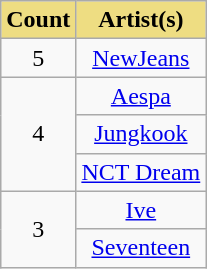<table class="wikitable" style="text-align:center">
<tr>
<th scope="col" style="background-color:#EEDD82">Count</th>
<th scope="col" style="background-color:#EEDD82">Artist(s)</th>
</tr>
<tr>
<td>5</td>
<td><a href='#'>NewJeans</a></td>
</tr>
<tr>
<td rowspan="3">4</td>
<td><a href='#'>Aespa</a></td>
</tr>
<tr>
<td><a href='#'>Jungkook</a></td>
</tr>
<tr>
<td><a href='#'>NCT Dream</a></td>
</tr>
<tr>
<td rowspan="2">3</td>
<td><a href='#'>Ive</a></td>
</tr>
<tr>
<td><a href='#'>Seventeen</a></td>
</tr>
</table>
